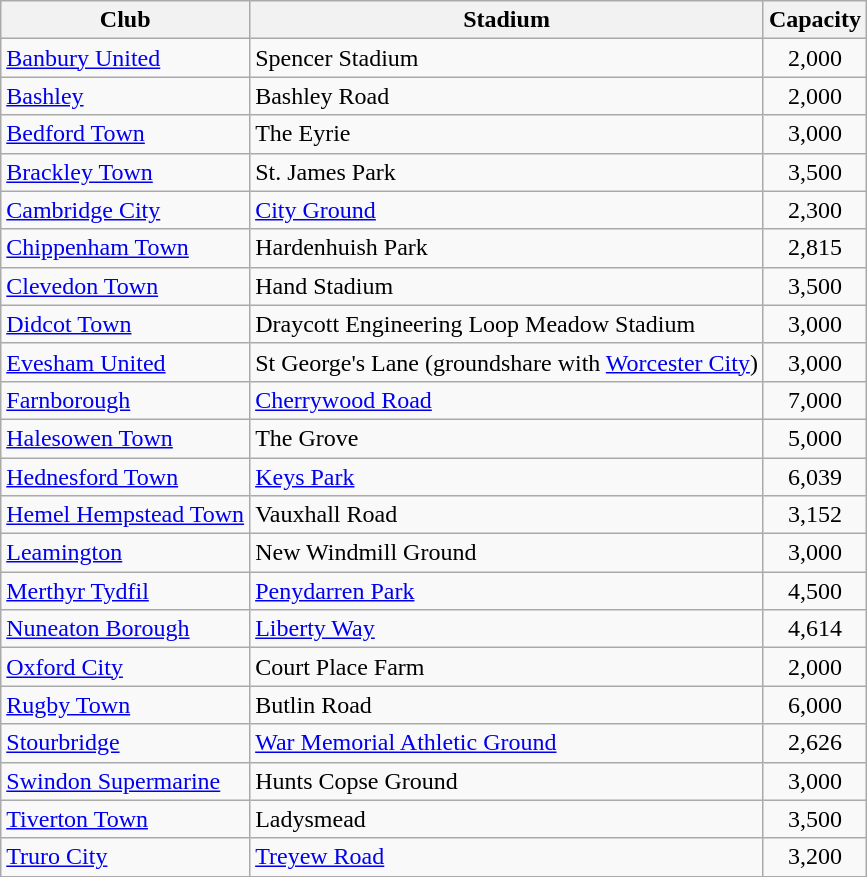<table class="wikitable sortable">
<tr>
<th>Club</th>
<th>Stadium</th>
<th>Capacity</th>
</tr>
<tr>
<td><a href='#'>Banbury United</a></td>
<td>Spencer Stadium</td>
<td align="center">2,000</td>
</tr>
<tr>
<td><a href='#'>Bashley</a></td>
<td>Bashley Road</td>
<td align="center">2,000</td>
</tr>
<tr>
<td><a href='#'>Bedford Town</a></td>
<td>The Eyrie</td>
<td align="center">3,000</td>
</tr>
<tr>
<td><a href='#'>Brackley Town</a></td>
<td>St. James Park</td>
<td align="center">3,500</td>
</tr>
<tr>
<td><a href='#'>Cambridge City</a></td>
<td><a href='#'>City Ground</a></td>
<td align="center">2,300</td>
</tr>
<tr>
<td><a href='#'>Chippenham Town</a></td>
<td>Hardenhuish Park</td>
<td align="center">2,815</td>
</tr>
<tr>
<td><a href='#'>Clevedon Town</a></td>
<td>Hand Stadium</td>
<td align="center">3,500</td>
</tr>
<tr>
<td><a href='#'>Didcot Town</a></td>
<td>Draycott Engineering Loop Meadow Stadium</td>
<td align="center">3,000</td>
</tr>
<tr>
<td><a href='#'>Evesham United</a></td>
<td>St George's Lane (groundshare with <a href='#'>Worcester City</a>)</td>
<td align="center">3,000</td>
</tr>
<tr>
<td><a href='#'>Farnborough</a></td>
<td><a href='#'>Cherrywood Road</a></td>
<td align="center">7,000</td>
</tr>
<tr>
<td><a href='#'>Halesowen Town</a></td>
<td>The Grove</td>
<td align="center">5,000</td>
</tr>
<tr>
<td><a href='#'>Hednesford Town</a></td>
<td><a href='#'>Keys Park</a></td>
<td align=center>6,039</td>
</tr>
<tr>
<td><a href='#'>Hemel Hempstead Town</a></td>
<td>Vauxhall Road</td>
<td align="center">3,152</td>
</tr>
<tr>
<td><a href='#'>Leamington</a></td>
<td>New Windmill Ground</td>
<td align="center">3,000</td>
</tr>
<tr>
<td><a href='#'>Merthyr Tydfil</a></td>
<td><a href='#'>Penydarren Park</a></td>
<td align="center">4,500</td>
</tr>
<tr>
<td><a href='#'>Nuneaton Borough</a></td>
<td><a href='#'>Liberty Way</a></td>
<td align="center">4,614</td>
</tr>
<tr>
<td><a href='#'>Oxford City</a></td>
<td>Court Place Farm</td>
<td align="center">2,000</td>
</tr>
<tr>
<td><a href='#'>Rugby Town</a></td>
<td>Butlin Road</td>
<td align="center">6,000</td>
</tr>
<tr>
<td><a href='#'>Stourbridge</a></td>
<td><a href='#'>War Memorial Athletic Ground</a></td>
<td align="center">2,626</td>
</tr>
<tr>
<td><a href='#'>Swindon Supermarine</a></td>
<td>Hunts Copse Ground</td>
<td align="center">3,000</td>
</tr>
<tr>
<td><a href='#'>Tiverton Town</a></td>
<td>Ladysmead</td>
<td align="center">3,500</td>
</tr>
<tr>
<td><a href='#'>Truro City</a></td>
<td><a href='#'>Treyew Road</a></td>
<td align="center">3,200</td>
</tr>
<tr>
</tr>
</table>
